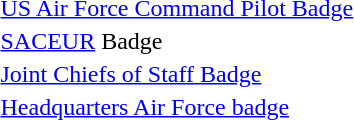<table>
<tr>
<td></td>
<td><a href='#'>US Air Force Command Pilot Badge</a></td>
</tr>
<tr>
<td></td>
<td><a href='#'>SACEUR</a> Badge</td>
</tr>
<tr>
<td></td>
<td><a href='#'>Joint Chiefs of Staff Badge</a></td>
</tr>
<tr>
<td></td>
<td><a href='#'>Headquarters Air Force badge</a></td>
</tr>
</table>
